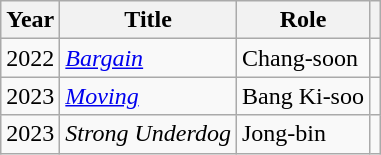<table class="wikitable">
<tr>
<th>Year</th>
<th>Title</th>
<th>Role</th>
<th></th>
</tr>
<tr>
<td>2022</td>
<td><em><a href='#'>Bargain</a></em></td>
<td>Chang-soon</td>
<td></td>
</tr>
<tr>
<td>2023</td>
<td><em><a href='#'>Moving</a></em></td>
<td>Bang Ki-soo</td>
<td></td>
</tr>
<tr>
<td>2023</td>
<td><em>Strong Underdog</em></td>
<td>Jong-bin</td>
<td></td>
</tr>
</table>
